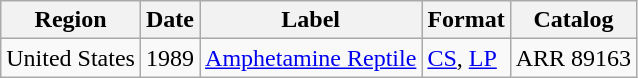<table class="wikitable">
<tr>
<th>Region</th>
<th>Date</th>
<th>Label</th>
<th>Format</th>
<th>Catalog</th>
</tr>
<tr>
<td>United States</td>
<td>1989</td>
<td><a href='#'>Amphetamine Reptile</a></td>
<td><a href='#'>CS</a>, <a href='#'>LP</a></td>
<td>ARR 89163</td>
</tr>
</table>
